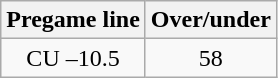<table class="wikitable">
<tr align="center">
<th style=>Pregame line</th>
<th style=>Over/under</th>
</tr>
<tr align="center">
<td>CU –10.5</td>
<td>58</td>
</tr>
</table>
